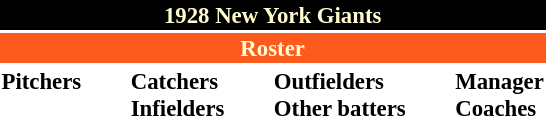<table class="toccolours" style="font-size: 95%;">
<tr>
<th colspan="10" style="background-color: black; color: #FFFDD0; text-align: center;">1928 New York Giants</th>
</tr>
<tr>
<td colspan="10" style="background-color: #fd5a1e; color: #FFFDD0; text-align: center;"><strong>Roster</strong></td>
</tr>
<tr>
<td valign="top"><strong>Pitchers</strong><br>

 





 





 
</td>
<td width="25px"></td>
<td valign="top"><strong>Catchers</strong><br>




<strong>Infielders</strong>

 

 
</td>
<td width="25px"></td>
<td valign="top"><strong>Outfielders</strong><br> 

 





 

<strong>Other batters</strong>

</td>
<td width="25px"></td>
<td valign="top"><strong>Manager</strong><br>
<strong>Coaches</strong>
</td>
</tr>
</table>
